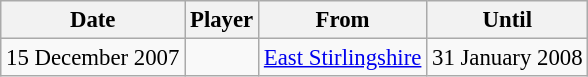<table class="wikitable sortable" style="font-size:95%">
<tr>
<th>Date</th>
<th>Player</th>
<th>From</th>
<th>Until</th>
</tr>
<tr>
<td>15 December 2007</td>
<td> </td>
<td><a href='#'>East Stirlingshire</a></td>
<td>31 January 2008</td>
</tr>
</table>
